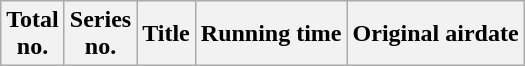<table class="wikitable plainrowheaders">
<tr>
<th>Total<br>no.</th>
<th>Series<br>no.</th>
<th>Title</th>
<th>Running time</th>
<th>Original airdate<br>





</th>
</tr>
</table>
